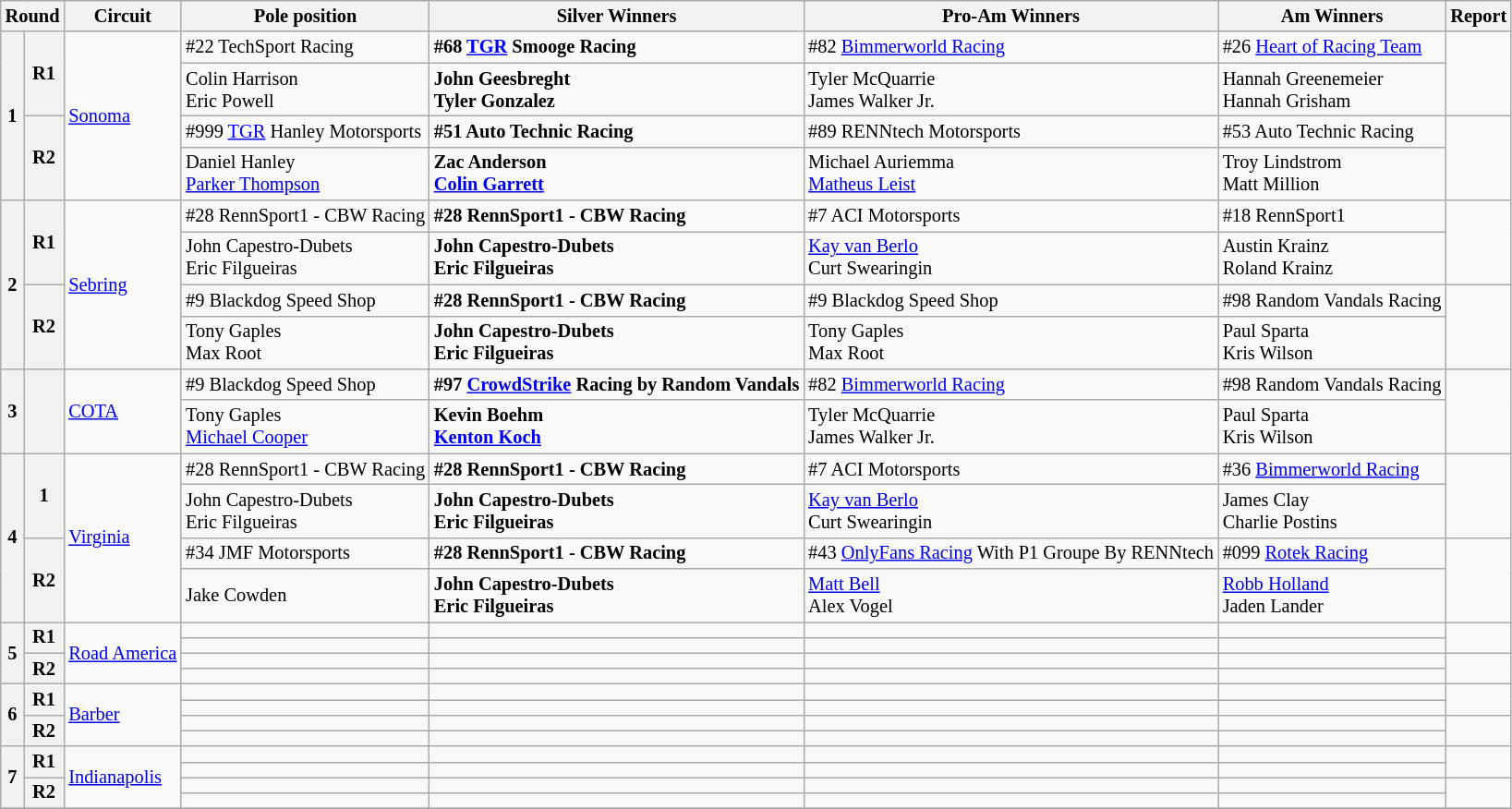<table class="wikitable" style="font-size:85%;">
<tr>
<th colspan=2>Round</th>
<th>Circuit</th>
<th>Pole position</th>
<th>Silver Winners</th>
<th>Pro-Am Winners</th>
<th>Am Winners</th>
<th>Report</th>
</tr>
<tr>
<th rowspan="4">1</th>
<th rowspan="2">R1</th>
<td rowspan="4"> <a href='#'>Sonoma</a></td>
<td> #22 TechSport Racing</td>
<td><strong> #68 <a href='#'>TGR</a> Smooge Racing</strong></td>
<td> #82 <a href='#'>Bimmerworld Racing</a></td>
<td> #26 <a href='#'>Heart of Racing Team</a></td>
<td rowspan="2" align="center"></td>
</tr>
<tr>
<td> Colin Harrison<br> Eric Powell</td>
<td><strong> John Geesbreght<br> Tyler Gonzalez</strong></td>
<td> Tyler McQuarrie<br> James Walker Jr.</td>
<td> Hannah Greenemeier<br> Hannah Grisham</td>
</tr>
<tr>
<th rowspan="2">R2</th>
<td> #999 <a href='#'>TGR</a> Hanley Motorsports</td>
<td><strong> #51 Auto Technic Racing</strong></td>
<td> #89 RENNtech Motorsports</td>
<td> #53 Auto Technic Racing</td>
<td rowspan="2" align="center"></td>
</tr>
<tr>
<td> Daniel Hanley<br> <a href='#'>Parker Thompson</a></td>
<td><strong> Zac Anderson<br> <a href='#'>Colin Garrett</a></strong></td>
<td> Michael Auriemma<br> <a href='#'>Matheus Leist</a></td>
<td> Troy Lindstrom<br> Matt Million</td>
</tr>
<tr>
<th rowspan="4">2</th>
<th rowspan="2">R1</th>
<td rowspan="4"> <a href='#'>Sebring</a></td>
<td> #28 RennSport1 - CBW Racing</td>
<td><strong> #28 RennSport1 - CBW Racing</strong></td>
<td> #7 ACI Motorsports</td>
<td> #18 RennSport1</td>
<td rowspan="2" align="center"></td>
</tr>
<tr>
<td> John Capestro-Dubets<br> Eric Filgueiras</td>
<td><strong> John Capestro-Dubets<br> Eric Filgueiras</strong></td>
<td> <a href='#'>Kay van Berlo</a><br> Curt Swearingin</td>
<td> Austin Krainz<br> Roland Krainz</td>
</tr>
<tr>
<th rowspan="2">R2</th>
<td> #9 Blackdog Speed Shop</td>
<td><strong> #28 RennSport1 - CBW Racing</strong></td>
<td> #9 Blackdog Speed Shop</td>
<td> #98 Random Vandals Racing</td>
<td rowspan="2" align="center"></td>
</tr>
<tr>
<td> Tony Gaples<br> Max Root</td>
<td><strong> John Capestro-Dubets<br> Eric Filgueiras</strong></td>
<td> Tony Gaples<br> Max Root</td>
<td> Paul Sparta<br> Kris Wilson</td>
</tr>
<tr>
<th rowspan="2">3</th>
<th rowspan="2"></th>
<td rowspan="2"> <a href='#'>COTA</a></td>
<td> #9 Blackdog Speed Shop</td>
<td><strong> #97 <a href='#'>CrowdStrike</a> Racing by Random Vandals</strong></td>
<td> #82 <a href='#'>Bimmerworld Racing</a></td>
<td> #98 Random Vandals Racing</td>
<td rowspan="2" align="center"></td>
</tr>
<tr>
<td> Tony Gaples<br> <a href='#'>Michael Cooper</a></td>
<td><strong> Kevin Boehm<br> <a href='#'>Kenton Koch</a></strong></td>
<td> Tyler McQuarrie<br> James Walker Jr.</td>
<td> Paul Sparta<br> Kris Wilson</td>
</tr>
<tr>
<th rowspan="4">4</th>
<th rowspan="2">1</th>
<td rowspan="4"> <a href='#'>Virginia</a></td>
<td> #28 RennSport1 - CBW Racing</td>
<td><strong> #28 RennSport1 - CBW Racing</strong></td>
<td> #7 ACI Motorsports</td>
<td> #36 <a href='#'>Bimmerworld Racing</a></td>
<td rowspan="2" align="center"></td>
</tr>
<tr>
<td> John Capestro-Dubets<br> Eric Filgueiras</td>
<td><strong> John Capestro-Dubets<br> Eric Filgueiras</strong></td>
<td> <a href='#'>Kay van Berlo</a><br> Curt Swearingin</td>
<td> James Clay<br> Charlie Postins</td>
</tr>
<tr>
<th rowspan="2">R2</th>
<td> #34 JMF Motorsports</td>
<td><strong> #28 RennSport1 - CBW Racing</strong></td>
<td> #43 <a href='#'>OnlyFans Racing</a> With P1 Groupe By RENNtech</td>
<td> #099 <a href='#'>Rotek Racing</a></td>
<td rowspan="2" align="center"></td>
</tr>
<tr>
<td> Jake Cowden</td>
<td><strong> John Capestro-Dubets<br> Eric Filgueiras</strong></td>
<td> <a href='#'>Matt Bell</a><br> Alex Vogel</td>
<td> <a href='#'>Robb Holland</a><br> Jaden Lander</td>
</tr>
<tr>
<th rowspan="4">5</th>
<th rowspan="2">R1</th>
<td rowspan="4"> <a href='#'>Road America</a></td>
<td></td>
<td></td>
<td></td>
<td></td>
<td rowspan="2" align="center"></td>
</tr>
<tr>
<td></td>
<td></td>
<td></td>
<td></td>
</tr>
<tr>
<th rowspan="2">R2</th>
<td></td>
<td></td>
<td></td>
<td></td>
<td rowspan="2" align="center"></td>
</tr>
<tr>
<td></td>
<td></td>
<td></td>
<td></td>
</tr>
<tr>
<th rowspan="4">6</th>
<th rowspan="2">R1</th>
<td rowspan="4"> <a href='#'>Barber</a></td>
<td></td>
<td></td>
<td></td>
<td></td>
<td rowspan="2" align="center"></td>
</tr>
<tr>
<td></td>
<td></td>
<td></td>
<td></td>
</tr>
<tr>
<th rowspan="2">R2</th>
<td></td>
<td></td>
<td></td>
<td></td>
<td rowspan="2" align="center"></td>
</tr>
<tr>
<td></td>
<td></td>
<td></td>
<td></td>
</tr>
<tr>
<th rowspan="4">7</th>
<th rowspan="2">R1</th>
<td rowspan="4"> <a href='#'>Indianapolis</a></td>
<td></td>
<td></td>
<td></td>
<td></td>
<td rowspan="2" align="center"></td>
</tr>
<tr>
<td></td>
<td></td>
<td></td>
<td></td>
</tr>
<tr>
<th rowspan="2">R2</th>
<td></td>
<td></td>
<td></td>
<td></td>
<td rowspan="2" align="center"></td>
</tr>
<tr>
<td></td>
<td></td>
<td></td>
<td></td>
</tr>
<tr>
</tr>
</table>
